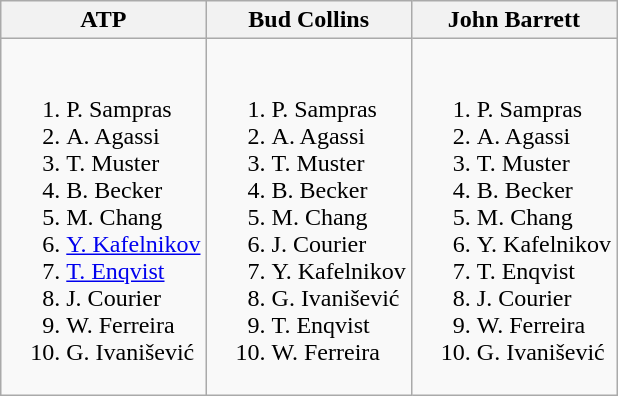<table class="wikitable">
<tr>
<th>ATP</th>
<th>Bud Collins</th>
<th>John Barrett</th>
</tr>
<tr style="vertical-align: top;">
<td style="white-space: nowrap;"><br><ol><li> P. Sampras</li><li> A. Agassi</li><li> T. Muster</li><li> B. Becker</li><li> M. Chang</li><li> <a href='#'>Y. Kafelnikov</a></li><li> <a href='#'>T. Enqvist</a></li><li> J. Courier</li><li> W. Ferreira</li><li> G. Ivanišević</li></ol></td>
<td style="white-space: nowrap;"><br><ol><li> P. Sampras</li><li> A. Agassi</li><li> T. Muster</li><li> B. Becker</li><li> M. Chang</li><li> J. Courier</li><li> Y. Kafelnikov</li><li> G. Ivanišević</li><li> T. Enqvist</li><li> W. Ferreira</li></ol></td>
<td style="white-space: nowrap;"><br><ol><li> P. Sampras</li><li> A. Agassi</li><li> T. Muster</li><li> B. Becker</li><li> M. Chang</li><li> Y. Kafelnikov</li><li> T. Enqvist</li><li> J. Courier</li><li> W. Ferreira</li><li> G. Ivanišević</li></ol></td>
</tr>
</table>
